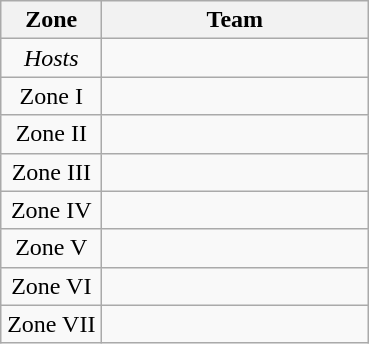<table class="wikitable">
<tr>
<th width=60>Zone</th>
<th width=170>Team</th>
</tr>
<tr>
<td align=center><em>Hosts</em></td>
<td></td>
</tr>
<tr>
<td align=center>Zone I</td>
<td></td>
</tr>
<tr>
<td align=center>Zone II</td>
<td></td>
</tr>
<tr>
<td align=center>Zone III</td>
<td></td>
</tr>
<tr>
<td align=center>Zone IV</td>
<td></td>
</tr>
<tr>
<td align=center>Zone V</td>
<td></td>
</tr>
<tr>
<td align=center>Zone VI</td>
<td></td>
</tr>
<tr>
<td align=center>Zone VII</td>
<td></td>
</tr>
</table>
